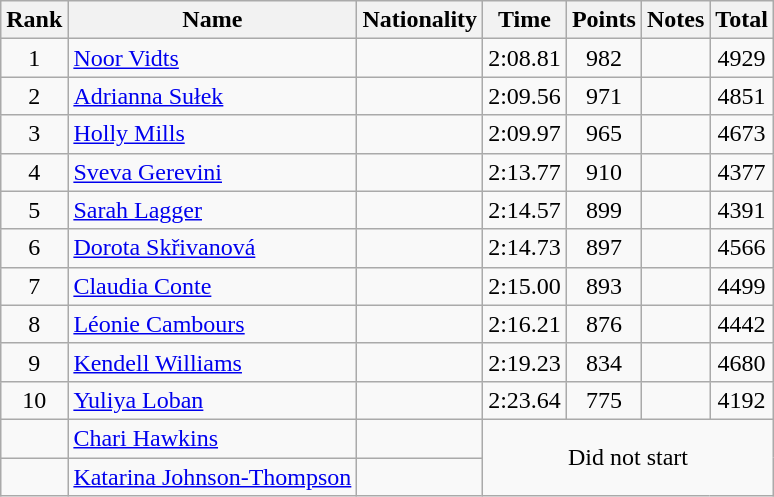<table class="wikitable sortable" style="text-align:center">
<tr>
<th>Rank</th>
<th>Name</th>
<th>Nationality</th>
<th>Time</th>
<th>Points</th>
<th>Notes</th>
<th>Total</th>
</tr>
<tr>
<td>1</td>
<td align="left"><a href='#'>Noor Vidts</a></td>
<td align=left></td>
<td>2:08.81</td>
<td>982</td>
<td></td>
<td>4929</td>
</tr>
<tr>
<td>2</td>
<td align="left"><a href='#'>Adrianna Sułek</a></td>
<td align=left></td>
<td>2:09.56</td>
<td>971</td>
<td></td>
<td>4851</td>
</tr>
<tr>
<td>3</td>
<td align="left"><a href='#'>Holly Mills</a></td>
<td align=left></td>
<td>2:09.97</td>
<td>965</td>
<td></td>
<td>4673</td>
</tr>
<tr>
<td>4</td>
<td align="left"><a href='#'>Sveva Gerevini</a></td>
<td align=left></td>
<td>2:13.77</td>
<td>910</td>
<td></td>
<td>4377</td>
</tr>
<tr>
<td>5</td>
<td align="left"><a href='#'>Sarah Lagger</a></td>
<td align=left></td>
<td>2:14.57</td>
<td>899</td>
<td></td>
<td>4391</td>
</tr>
<tr>
<td>6</td>
<td align="left"><a href='#'>Dorota Skřivanová</a></td>
<td align=left></td>
<td>2:14.73</td>
<td>897</td>
<td></td>
<td>4566</td>
</tr>
<tr>
<td>7</td>
<td align="left"><a href='#'>Claudia Conte</a></td>
<td align=left></td>
<td>2:15.00</td>
<td>893</td>
<td></td>
<td>4499</td>
</tr>
<tr>
<td>8</td>
<td align="left"><a href='#'>Léonie Cambours</a></td>
<td align=left></td>
<td>2:16.21</td>
<td>876</td>
<td></td>
<td>4442</td>
</tr>
<tr>
<td>9</td>
<td align="left"><a href='#'>Kendell Williams</a></td>
<td align=left></td>
<td>2:19.23</td>
<td>834</td>
<td></td>
<td>4680</td>
</tr>
<tr>
<td>10</td>
<td align="left"><a href='#'>Yuliya Loban</a></td>
<td align=left></td>
<td>2:23.64</td>
<td>775</td>
<td></td>
<td>4192</td>
</tr>
<tr>
<td></td>
<td align="left"><a href='#'>Chari Hawkins</a></td>
<td align=left></td>
<td colspan=4 rowspan=2>Did not start</td>
</tr>
<tr>
<td></td>
<td align="left"><a href='#'>Katarina Johnson-Thompson</a></td>
<td align=left></td>
</tr>
</table>
